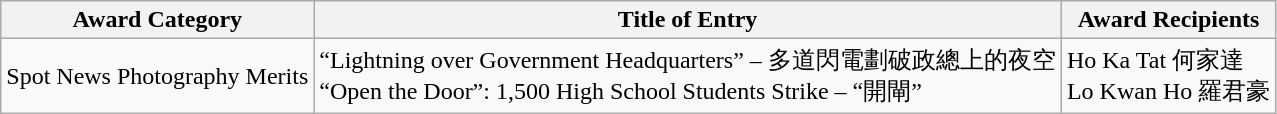<table class="wikitable">
<tr>
<th>Award Category</th>
<th>Title of Entry</th>
<th>Award Recipients</th>
</tr>
<tr>
<td>Spot News Photography Merits</td>
<td>“Lightning over Government Headquarters” – 多道閃電劃破政總上的夜空<br>“Open the Door”: 1,500 High School Students Strike – “開閘”</td>
<td>Ho Ka Tat 何家達<br>Lo Kwan Ho 羅君豪</td>
</tr>
</table>
